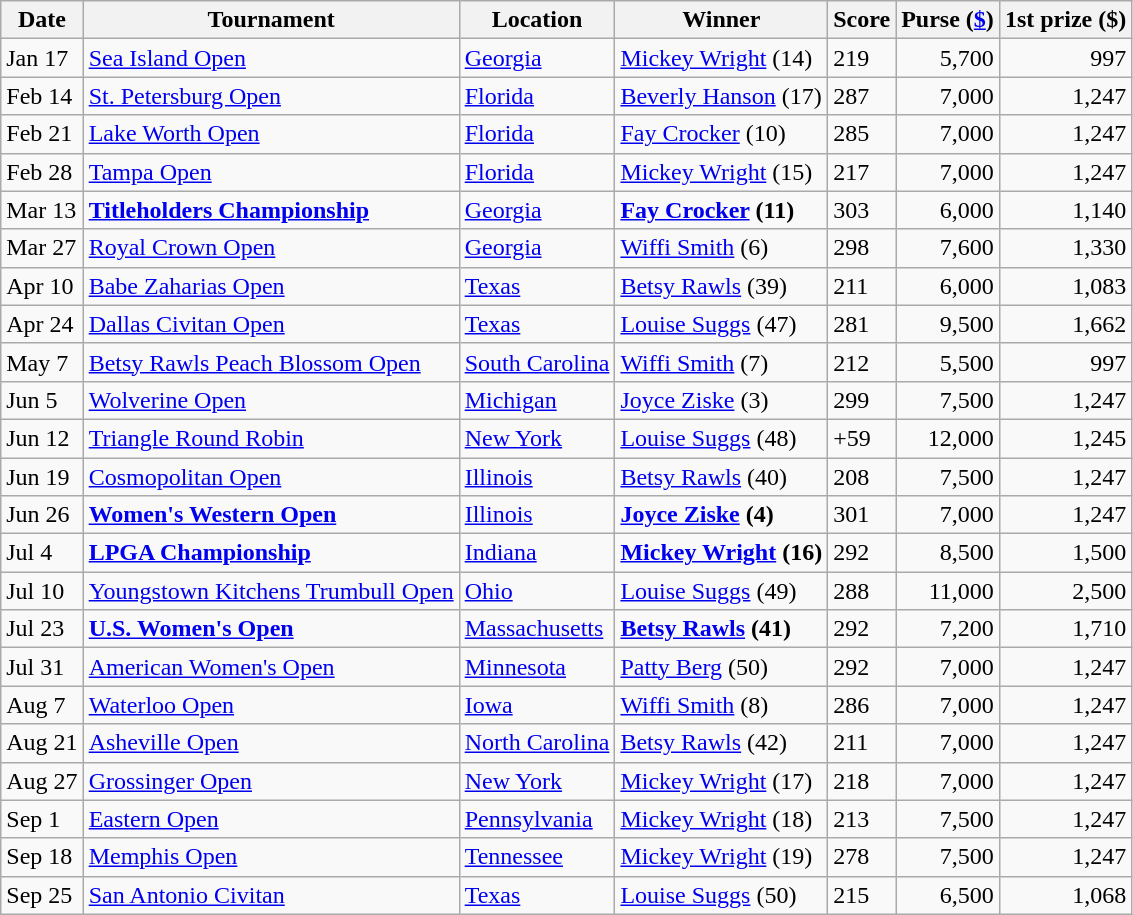<table class=wikitable>
<tr>
<th>Date</th>
<th>Tournament</th>
<th>Location</th>
<th>Winner</th>
<th>Score</th>
<th>Purse (<a href='#'>$</a>)</th>
<th>1st prize ($)</th>
</tr>
<tr>
<td>Jan 17</td>
<td><a href='#'>Sea Island Open</a></td>
<td><a href='#'>Georgia</a></td>
<td> <a href='#'>Mickey Wright</a> (14)</td>
<td>219</td>
<td align=right>5,700</td>
<td align=right>997</td>
</tr>
<tr>
<td>Feb 14</td>
<td><a href='#'>St. Petersburg Open</a></td>
<td><a href='#'>Florida</a></td>
<td> <a href='#'>Beverly Hanson</a> (17)</td>
<td>287</td>
<td align=right>7,000</td>
<td align=right>1,247</td>
</tr>
<tr>
<td>Feb 21</td>
<td><a href='#'>Lake Worth Open</a></td>
<td><a href='#'>Florida</a></td>
<td> <a href='#'>Fay Crocker</a> (10)</td>
<td>285</td>
<td align=right>7,000</td>
<td align=right>1,247</td>
</tr>
<tr>
<td>Feb 28</td>
<td><a href='#'>Tampa Open</a></td>
<td><a href='#'>Florida</a></td>
<td> <a href='#'>Mickey Wright</a> (15)</td>
<td>217</td>
<td align=right>7,000</td>
<td align=right>1,247</td>
</tr>
<tr>
<td>Mar 13</td>
<td><strong><a href='#'>Titleholders Championship</a></strong></td>
<td><a href='#'>Georgia</a></td>
<td> <strong><a href='#'>Fay Crocker</a> (11)</strong></td>
<td>303</td>
<td align=right>6,000</td>
<td align=right>1,140</td>
</tr>
<tr>
<td>Mar 27</td>
<td><a href='#'>Royal Crown Open</a></td>
<td><a href='#'>Georgia</a></td>
<td> <a href='#'>Wiffi Smith</a> (6)</td>
<td>298</td>
<td align=right>7,600</td>
<td align=right>1,330</td>
</tr>
<tr>
<td>Apr 10</td>
<td><a href='#'>Babe Zaharias Open</a></td>
<td><a href='#'>Texas</a></td>
<td> <a href='#'>Betsy Rawls</a> (39)</td>
<td>211</td>
<td align=right>6,000</td>
<td align=right>1,083</td>
</tr>
<tr>
<td>Apr 24</td>
<td><a href='#'>Dallas Civitan Open</a></td>
<td><a href='#'>Texas</a></td>
<td> <a href='#'>Louise Suggs</a> (47)</td>
<td>281</td>
<td align=right>9,500</td>
<td align=right>1,662</td>
</tr>
<tr>
<td>May 7</td>
<td><a href='#'>Betsy Rawls Peach Blossom Open</a></td>
<td><a href='#'>South Carolina</a></td>
<td> <a href='#'>Wiffi Smith</a> (7)</td>
<td>212</td>
<td align=right>5,500</td>
<td align=right>997</td>
</tr>
<tr>
<td>Jun 5</td>
<td><a href='#'>Wolverine Open</a></td>
<td><a href='#'>Michigan</a></td>
<td> <a href='#'>Joyce Ziske</a> (3)</td>
<td>299</td>
<td align=right>7,500</td>
<td align=right>1,247</td>
</tr>
<tr>
<td>Jun 12</td>
<td><a href='#'>Triangle Round Robin</a></td>
<td><a href='#'>New York</a></td>
<td> <a href='#'>Louise Suggs</a> (48)</td>
<td>+59</td>
<td align=right>12,000</td>
<td align=right>1,245</td>
</tr>
<tr>
<td>Jun 19</td>
<td><a href='#'>Cosmopolitan Open</a></td>
<td><a href='#'>Illinois</a></td>
<td> <a href='#'>Betsy Rawls</a> (40)</td>
<td>208</td>
<td align=right>7,500</td>
<td align=right>1,247</td>
</tr>
<tr>
<td>Jun 26</td>
<td><strong><a href='#'>Women's Western Open</a></strong></td>
<td><a href='#'>Illinois</a></td>
<td> <strong><a href='#'>Joyce Ziske</a> (4)</strong></td>
<td>301</td>
<td align=right>7,000</td>
<td align=right>1,247</td>
</tr>
<tr>
<td>Jul 4</td>
<td><strong><a href='#'>LPGA Championship</a></strong></td>
<td><a href='#'>Indiana</a></td>
<td> <strong><a href='#'>Mickey Wright</a> (16)</strong></td>
<td>292</td>
<td align=right>8,500</td>
<td align=right>1,500</td>
</tr>
<tr>
<td>Jul 10</td>
<td><a href='#'>Youngstown Kitchens Trumbull Open</a></td>
<td><a href='#'>Ohio</a></td>
<td> <a href='#'>Louise Suggs</a> (49)</td>
<td>288</td>
<td align=right>11,000</td>
<td align=right>2,500</td>
</tr>
<tr>
<td>Jul 23</td>
<td><strong><a href='#'>U.S. Women's Open</a></strong></td>
<td><a href='#'>Massachusetts</a></td>
<td> <strong><a href='#'>Betsy Rawls</a> (41)</strong></td>
<td>292</td>
<td align=right>7,200</td>
<td align=right>1,710</td>
</tr>
<tr>
<td>Jul 31</td>
<td><a href='#'>American Women's Open</a></td>
<td><a href='#'>Minnesota</a></td>
<td> <a href='#'>Patty Berg</a> (50)</td>
<td>292</td>
<td align=right>7,000</td>
<td align=right>1,247</td>
</tr>
<tr>
<td>Aug 7</td>
<td><a href='#'>Waterloo Open</a></td>
<td><a href='#'>Iowa</a></td>
<td> <a href='#'>Wiffi Smith</a> (8)</td>
<td>286</td>
<td align=right>7,000</td>
<td align=right>1,247</td>
</tr>
<tr>
<td>Aug 21</td>
<td><a href='#'>Asheville Open</a></td>
<td><a href='#'>North Carolina</a></td>
<td> <a href='#'>Betsy Rawls</a> (42)</td>
<td>211</td>
<td align=right>7,000</td>
<td align=right>1,247</td>
</tr>
<tr>
<td>Aug 27</td>
<td><a href='#'>Grossinger Open</a></td>
<td><a href='#'>New York</a></td>
<td> <a href='#'>Mickey Wright</a> (17)</td>
<td>218</td>
<td align=right>7,000</td>
<td align=right>1,247</td>
</tr>
<tr>
<td>Sep 1</td>
<td><a href='#'>Eastern Open</a></td>
<td><a href='#'>Pennsylvania</a></td>
<td> <a href='#'>Mickey Wright</a> (18)</td>
<td>213</td>
<td align=right>7,500</td>
<td align=right>1,247</td>
</tr>
<tr>
<td>Sep 18</td>
<td><a href='#'>Memphis Open</a></td>
<td><a href='#'>Tennessee</a></td>
<td> <a href='#'>Mickey Wright</a> (19)</td>
<td>278</td>
<td align=right>7,500</td>
<td align=right>1,247</td>
</tr>
<tr>
<td>Sep 25</td>
<td><a href='#'>San Antonio Civitan</a></td>
<td><a href='#'>Texas</a></td>
<td> <a href='#'>Louise Suggs</a> (50)</td>
<td>215</td>
<td align=right>6,500</td>
<td align=right>1,068</td>
</tr>
</table>
